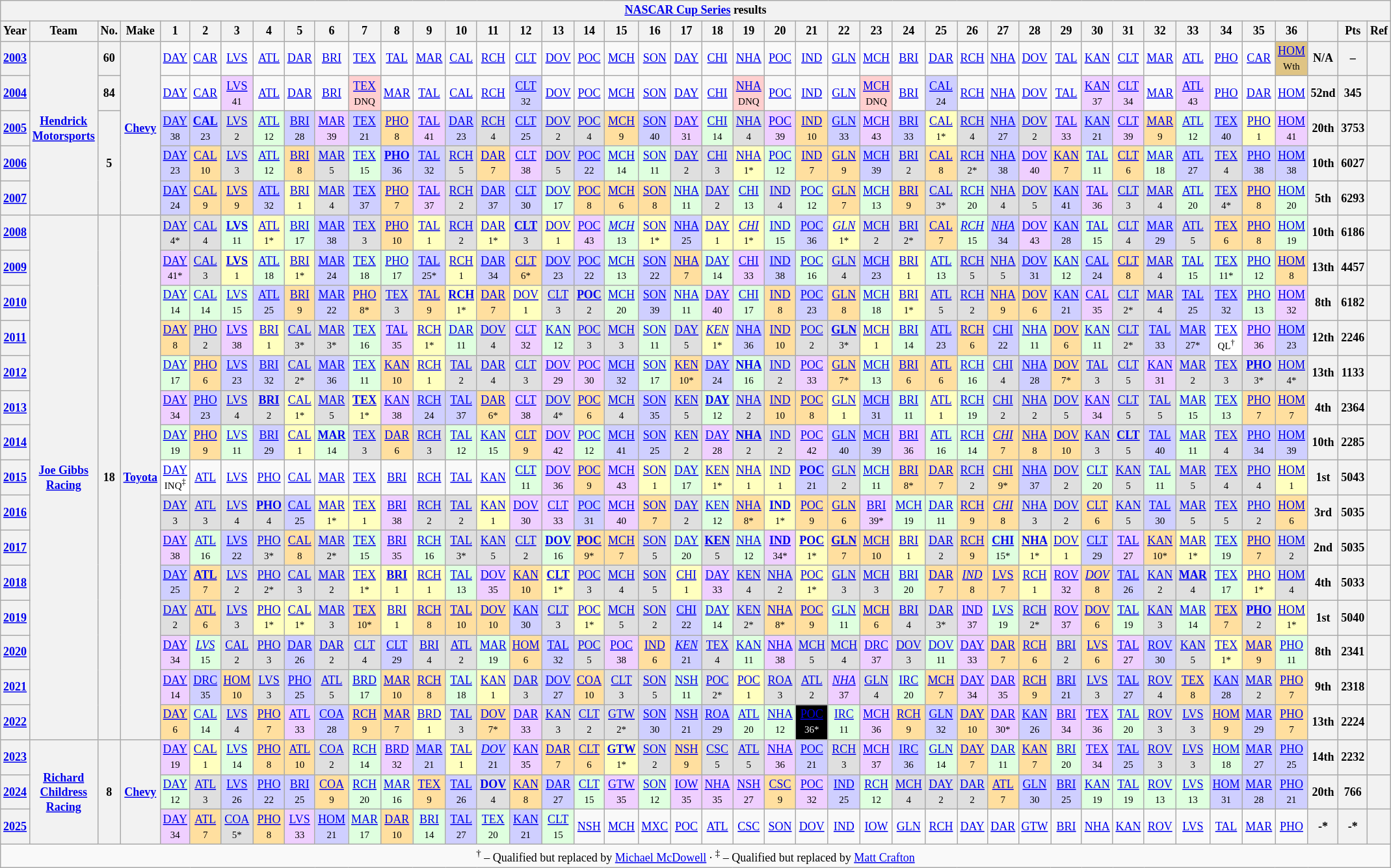<table class="wikitable" style="text-align:center; font-size:75%">
<tr>
<th colspan=45><a href='#'>NASCAR Cup Series</a> results</th>
</tr>
<tr>
<th>Year</th>
<th>Team</th>
<th>No.</th>
<th>Make</th>
<th>1</th>
<th>2</th>
<th>3</th>
<th>4</th>
<th>5</th>
<th>6</th>
<th>7</th>
<th>8</th>
<th>9</th>
<th>10</th>
<th>11</th>
<th>12</th>
<th>13</th>
<th>14</th>
<th>15</th>
<th>16</th>
<th>17</th>
<th>18</th>
<th>19</th>
<th>20</th>
<th>21</th>
<th>22</th>
<th>23</th>
<th>24</th>
<th>25</th>
<th>26</th>
<th>27</th>
<th>28</th>
<th>29</th>
<th>30</th>
<th>31</th>
<th>32</th>
<th>33</th>
<th>34</th>
<th>35</th>
<th>36</th>
<th></th>
<th>Pts</th>
<th>Ref</th>
</tr>
<tr>
<th><a href='#'>2003</a></th>
<th rowspan=5><a href='#'>Hendrick Motorsports</a></th>
<th>60</th>
<th rowspan=5><a href='#'>Chevy</a></th>
<td><a href='#'>DAY</a></td>
<td><a href='#'>CAR</a></td>
<td><a href='#'>LVS</a></td>
<td><a href='#'>ATL</a></td>
<td><a href='#'>DAR</a></td>
<td><a href='#'>BRI</a></td>
<td><a href='#'>TEX</a></td>
<td><a href='#'>TAL</a></td>
<td><a href='#'>MAR</a></td>
<td><a href='#'>CAL</a></td>
<td><a href='#'>RCH</a></td>
<td><a href='#'>CLT</a></td>
<td><a href='#'>DOV</a></td>
<td><a href='#'>POC</a></td>
<td><a href='#'>MCH</a></td>
<td><a href='#'>SON</a></td>
<td><a href='#'>DAY</a></td>
<td><a href='#'>CHI</a></td>
<td><a href='#'>NHA</a></td>
<td><a href='#'>POC</a></td>
<td><a href='#'>IND</a></td>
<td><a href='#'>GLN</a></td>
<td><a href='#'>MCH</a></td>
<td><a href='#'>BRI</a></td>
<td><a href='#'>DAR</a></td>
<td><a href='#'>RCH</a></td>
<td><a href='#'>NHA</a></td>
<td><a href='#'>DOV</a></td>
<td><a href='#'>TAL</a></td>
<td><a href='#'>KAN</a></td>
<td><a href='#'>CLT</a></td>
<td><a href='#'>MAR</a></td>
<td><a href='#'>ATL</a></td>
<td><a href='#'>PHO</a></td>
<td><a href='#'>CAR</a></td>
<td style="background:#DFC484;"><a href='#'>HOM</a><br><small>Wth</small></td>
<th>N/A</th>
<th>–</th>
<th></th>
</tr>
<tr>
<th><a href='#'>2004</a></th>
<th>84</th>
<td><a href='#'>DAY</a></td>
<td><a href='#'>CAR</a></td>
<td style="background:#EFCFFF;"><a href='#'>LVS</a><br><small>41</small></td>
<td><a href='#'>ATL</a></td>
<td><a href='#'>DAR</a></td>
<td><a href='#'>BRI</a></td>
<td style="background:#FFCFCF;"><a href='#'>TEX</a><br><small>DNQ</small></td>
<td><a href='#'>MAR</a></td>
<td><a href='#'>TAL</a></td>
<td><a href='#'>CAL</a></td>
<td><a href='#'>RCH</a></td>
<td style="background:#CFCFFF;"><a href='#'>CLT</a><br><small>32</small></td>
<td><a href='#'>DOV</a></td>
<td><a href='#'>POC</a></td>
<td><a href='#'>MCH</a></td>
<td><a href='#'>SON</a></td>
<td><a href='#'>DAY</a></td>
<td><a href='#'>CHI</a></td>
<td style="background:#FFCFCF;"><a href='#'>NHA</a><br><small>DNQ</small></td>
<td><a href='#'>POC</a></td>
<td><a href='#'>IND</a></td>
<td><a href='#'>GLN</a></td>
<td style="background:#FFCFCF;"><a href='#'>MCH</a><br><small>DNQ</small></td>
<td><a href='#'>BRI</a></td>
<td style="background:#CFCFFF;"><a href='#'>CAL</a><br><small>24</small></td>
<td><a href='#'>RCH</a></td>
<td><a href='#'>NHA</a></td>
<td><a href='#'>DOV</a></td>
<td><a href='#'>TAL</a></td>
<td style="background:#EFCFFF;"><a href='#'>KAN</a><br><small>37</small></td>
<td style="background:#EFCFFF;"><a href='#'>CLT</a><br><small>34</small></td>
<td><a href='#'>MAR</a></td>
<td style="background:#EFCFFF;"><a href='#'>ATL</a><br><small>43</small></td>
<td><a href='#'>PHO</a></td>
<td><a href='#'>DAR</a></td>
<td><a href='#'>HOM</a></td>
<th>52nd</th>
<th>345</th>
<th></th>
</tr>
<tr>
<th><a href='#'>2005</a></th>
<th rowspan=3>5</th>
<td style="background:#CFCFFF;"><a href='#'>DAY</a><br><small>38</small></td>
<td style="background:#CFCFFF;"><strong><a href='#'>CAL</a></strong><br><small>23</small></td>
<td style="background:#DFDFDF;"><a href='#'>LVS</a><br><small>2</small></td>
<td style="background:#DFFFDF;"><a href='#'>ATL</a><br><small>12</small></td>
<td style="background:#CFCFFF;"><a href='#'>BRI</a><br><small>28</small></td>
<td style="background:#EFCFFF;"><a href='#'>MAR</a><br><small>39</small></td>
<td style="background:#CFCFFF;"><a href='#'>TEX</a><br><small>21</small></td>
<td style="background:#FFDF9F;"><a href='#'>PHO</a><br><small>8</small></td>
<td style="background:#EFCFFF;"><a href='#'>TAL</a><br><small>41</small></td>
<td style="background:#CFCFFF;"><a href='#'>DAR</a><br><small>23</small></td>
<td style="background:#DFDFDF;"><a href='#'>RCH</a><br><small>4</small></td>
<td style="background:#CFCFFF;"><a href='#'>CLT</a><br><small>25</small></td>
<td style="background:#DFDFDF;"><a href='#'>DOV</a><br><small>2</small></td>
<td style="background:#DFDFDF;"><a href='#'>POC</a><br><small>4</small></td>
<td style="background:#FFDF9F;"><a href='#'>MCH</a><br><small>9</small></td>
<td style="background:#CFCFFF;"><a href='#'>SON</a><br><small>40</small></td>
<td style="background:#EFCFFF;"><a href='#'>DAY</a><br><small>31</small></td>
<td style="background:#DFFFDF;"><a href='#'>CHI</a><br><small>14</small></td>
<td style="background:#DFDFDF;"><a href='#'>NHA</a><br><small>4</small></td>
<td style="background:#EFCFFF;"><a href='#'>POC</a><br><small>39</small></td>
<td style="background:#FFDF9F;"><a href='#'>IND</a><br><small>10</small></td>
<td style="background:#CFCFFF;"><a href='#'>GLN</a><br><small>33</small></td>
<td style="background:#EFCFFF;"><a href='#'>MCH</a><br><small>43</small></td>
<td style="background:#CFCFFF;"><a href='#'>BRI</a><br><small>33</small></td>
<td style="background:#FFFFBF;"><a href='#'>CAL</a><br><small>1*</small></td>
<td style="background:#DFDFDF;"><a href='#'>RCH</a><br><small>4</small></td>
<td style="background:#CFCFFF;"><a href='#'>NHA</a><br><small>27</small></td>
<td style="background:#DFDFDF;"><a href='#'>DOV</a><br><small>2</small></td>
<td style="background:#EFCFFF;"><a href='#'>TAL</a><br><small>33</small></td>
<td style="background:#CFCFFF;"><a href='#'>KAN</a><br><small>21</small></td>
<td style="background:#EFCFFF;"><a href='#'>CLT</a><br><small>39</small></td>
<td style="background:#FFDF9F;"><a href='#'>MAR</a><br><small>9</small></td>
<td style="background:#DFFFDF;"><a href='#'>ATL</a><br><small>12</small></td>
<td style="background:#CFCFFF;"><a href='#'>TEX</a><br><small>40</small></td>
<td style="background:#FFFFBF;"><a href='#'>PHO</a><br><small>1</small></td>
<td style="background:#EFCFFF;"><a href='#'>HOM</a><br><small>41</small></td>
<th>20th</th>
<th>3753</th>
<th></th>
</tr>
<tr>
<th><a href='#'>2006</a></th>
<td style="background:#CFCFFF;"><a href='#'>DAY</a><br><small>23</small></td>
<td style="background:#FFDF9F;"><a href='#'>CAL</a><br><small>10</small></td>
<td style="background:#DFDFDF;"><a href='#'>LVS</a><br><small>3</small></td>
<td style="background:#DFFFDF;"><a href='#'>ATL</a><br><small>12</small></td>
<td style="background:#FFDF9F;"><a href='#'>BRI</a><br><small>8</small></td>
<td style="background:#DFDFDF;"><a href='#'>MAR</a><br><small>5</small></td>
<td style="background:#DFFFDF;"><a href='#'>TEX</a><br><small>15</small></td>
<td style="background:#CFCFFF;"><strong><a href='#'>PHO</a></strong><br><small>36</small></td>
<td style="background:#CFCFFF;"><a href='#'>TAL</a><br><small>32</small></td>
<td style="background:#DFDFDF;"><a href='#'>RCH</a><br><small>5</small></td>
<td style="background:#FFDF9F;"><a href='#'>DAR</a><br><small>7</small></td>
<td style="background:#EFCFFF;"><a href='#'>CLT</a><br><small>38</small></td>
<td style="background:#DFDFDF;"><a href='#'>DOV</a><br><small>5</small></td>
<td style="background:#CFCFFF;"><a href='#'>POC</a><br><small>22</small></td>
<td style="background:#DFFFDF;"><a href='#'>MCH</a><br><small>14</small></td>
<td style="background:#DFFFDF;"><a href='#'>SON</a><br><small>11</small></td>
<td style="background:#DFDFDF;"><a href='#'>DAY</a><br><small>2</small></td>
<td style="background:#DFDFDF;"><a href='#'>CHI</a><br><small>3</small></td>
<td style="background:#FFFFBF;"><a href='#'>NHA</a><br><small>1*</small></td>
<td style="background:#DFFFDF;"><a href='#'>POC</a><br><small>12</small></td>
<td style="background:#FFDF9F;"><a href='#'>IND</a><br><small>7</small></td>
<td style="background:#FFDF9F;"><a href='#'>GLN</a><br><small>9</small></td>
<td style="background:#CFCFFF;"><a href='#'>MCH</a><br><small>39</small></td>
<td style="background:#DFDFDF;"><a href='#'>BRI</a><br><small>2</small></td>
<td style="background:#FFDF9F;"><a href='#'>CAL</a><br><small>8</small></td>
<td style="background:#DFDFDF;"><a href='#'>RCH</a><br><small>2*</small></td>
<td style="background:#CFCFFF;"><a href='#'>NHA</a><br><small>38</small></td>
<td style="background:#EFCFFF;"><a href='#'>DOV</a><br><small>40</small></td>
<td style="background:#FFDF9F;"><a href='#'>KAN</a><br><small>7</small></td>
<td style="background:#DFFFDF;"><a href='#'>TAL</a><br><small>11</small></td>
<td style="background:#FFDF9F;"><a href='#'>CLT</a><br><small>6</small></td>
<td style="background:#DFFFDF;"><a href='#'>MAR</a><br><small>18</small></td>
<td style="background:#CFCFFF;"><a href='#'>ATL</a><br><small>27</small></td>
<td style="background:#DFDFDF;"><a href='#'>TEX</a><br><small>4</small></td>
<td style="background:#CFCFFF;"><a href='#'>PHO</a><br><small>38</small></td>
<td style="background:#CFCFFF;"><a href='#'>HOM</a><br><small>38</small></td>
<th>10th</th>
<th>6027</th>
<th></th>
</tr>
<tr>
<th><a href='#'>2007</a></th>
<td style="background:#CFCFFF;"><a href='#'>DAY</a><br><small>24</small></td>
<td style="background:#FFDF9F;"><a href='#'>CAL</a><br><small>9</small></td>
<td style="background:#FFDF9F;"><a href='#'>LVS</a><br><small>9</small></td>
<td style="background:#CFCFFF;"><a href='#'>ATL</a><br><small>32</small></td>
<td style="background:#FFFFBF;"><a href='#'>BRI</a><br><small>1</small></td>
<td style="background:#DFDFDF;"><a href='#'>MAR</a><br><small>4</small></td>
<td style="background:#CFCFFF;"><a href='#'>TEX</a><br><small>37</small></td>
<td style="background:#FFDF9F;"><a href='#'>PHO</a><br><small>7</small></td>
<td style="background:#EFCFFF;"><a href='#'>TAL</a><br><small>37</small></td>
<td style="background:#DFDFDF;"><a href='#'>RCH</a><br><small>2</small></td>
<td style="background:#CFCFFF;"><a href='#'>DAR</a><br><small>37</small></td>
<td style="background:#CFCFFF;"><a href='#'>CLT</a><br><small>30</small></td>
<td style="background:#DFFFDF;"><a href='#'>DOV</a><br><small>17</small></td>
<td style="background:#FFDF9F;"><a href='#'>POC</a><br><small>8</small></td>
<td style="background:#FFDF9F;"><a href='#'>MCH</a><br><small>6</small></td>
<td style="background:#FFDF9F;"><a href='#'>SON</a><br><small>8</small></td>
<td style="background:#DFFFDF;"><a href='#'>NHA</a><br><small>11</small></td>
<td style="background:#DFDFDF;"><a href='#'>DAY</a><br><small>2</small></td>
<td style="background:#DFFFDF;"><a href='#'>CHI</a><br><small>13</small></td>
<td style="background:#DFDFDF;"><a href='#'>IND</a><br><small>4</small></td>
<td style="background:#DFFFDF;"><a href='#'>POC</a><br><small>12</small></td>
<td style="background:#FFDF9F;"><a href='#'>GLN</a><br><small>7</small></td>
<td style="background:#DFFFDF;"><a href='#'>MCH</a><br><small>13</small></td>
<td style="background:#FFDF9F;"><a href='#'>BRI</a><br><small>9</small></td>
<td style="background:#DFDFDF;"><a href='#'>CAL</a><br><small>3*</small></td>
<td style="background:#DFFFDF;"><a href='#'>RCH</a><br><small>20</small></td>
<td style="background:#DFDFDF;"><a href='#'>NHA</a><br><small>4</small></td>
<td style="background:#DFDFDF;"><a href='#'>DOV</a><br><small>5</small></td>
<td style="background:#CFCFFF;"><a href='#'>KAN</a><br><small>41</small></td>
<td style="background:#EFCFFF;"><a href='#'>TAL</a><br><small>36</small></td>
<td style="background:#DFDFDF;"><a href='#'>CLT</a><br><small>3</small></td>
<td style="background:#DFDFDF;"><a href='#'>MAR</a><br><small>4</small></td>
<td style="background:#DFFFDF;"><a href='#'>ATL</a><br><small>20</small></td>
<td style="background:#DFDFDF;"><a href='#'>TEX</a><br><small>4*</small></td>
<td style="background:#FFDF9F;"><a href='#'>PHO</a><br><small>8</small></td>
<td style="background:#DFFFDF;"><a href='#'>HOM</a><br><small>20</small></td>
<th>5th</th>
<th>6293</th>
<th></th>
</tr>
<tr>
<th><a href='#'>2008</a></th>
<th rowspan=15><a href='#'>Joe Gibbs Racing</a></th>
<th rowspan=15>18</th>
<th rowspan=15><a href='#'>Toyota</a></th>
<td style="background:#DFDFDF;"><a href='#'>DAY</a><br><small>4*</small></td>
<td style="background:#DFDFDF;"><a href='#'>CAL</a><br><small>4</small></td>
<td style="background:#DFFFDF;"><strong><a href='#'>LVS</a></strong><br><small>11</small></td>
<td style="background:#FFFFBF;"><a href='#'>ATL</a><br><small>1*</small></td>
<td style="background:#DFFFDF;"><a href='#'>BRI</a><br><small>17</small></td>
<td style="background:#CFCFFF;"><a href='#'>MAR</a><br><small>38</small></td>
<td style="background:#DFDFDF;"><a href='#'>TEX</a><br><small>3</small></td>
<td style="background:#FFDF9F;"><a href='#'>PHO</a><br><small>10</small></td>
<td style="background:#FFFFBF;"><a href='#'>TAL</a><br><small>1</small></td>
<td style="background:#DFDFDF;"><a href='#'>RCH</a><br><small>2</small></td>
<td style="background:#FFFFBF;"><a href='#'>DAR</a><br><small>1*</small></td>
<td style="background:#DFDFDF;"><strong><a href='#'>CLT</a></strong><br><small>3</small></td>
<td style="background:#FFFFBF;"><a href='#'>DOV</a><br><small>1</small></td>
<td style="background:#EFCFFF;"><a href='#'>POC</a><br><small>43</small></td>
<td style="background:#DFFFDF;"><em><a href='#'>MCH</a></em><br><small>13</small></td>
<td style="background:#FFFFBF;"><a href='#'>SON</a><br><small>1*</small></td>
<td style="background:#CFCFFF;"><a href='#'>NHA</a><br><small>25</small></td>
<td style="background:#FFFFBF;"><a href='#'>DAY</a><br><small>1</small></td>
<td style="background:#FFFFBF;"><em><a href='#'>CHI</a></em><br><small>1*</small></td>
<td style="background:#DFFFDF;"><a href='#'>IND</a><br><small>15</small></td>
<td style="background:#CFCFFF;"><a href='#'>POC</a><br><small>36</small></td>
<td style="background:#FFFFBF;"><em><a href='#'>GLN</a></em><br><small>1*</small></td>
<td style="background:#DFDFDF;"><a href='#'>MCH</a><br><small>2</small></td>
<td style="background:#DFDFDF;"><a href='#'>BRI</a><br><small>2*</small></td>
<td style="background:#FFDF9F;"><a href='#'>CAL</a><br><small>7</small></td>
<td style="background:#DFFFDF;"><em><a href='#'>RCH</a></em><br><small>15</small></td>
<td style="background:#CFCFFF;"><em><a href='#'>NHA</a></em><br><small>34</small></td>
<td style="background:#EFCFFF;"><a href='#'>DOV</a><br><small>43</small></td>
<td style="background:#CFCFFF;"><a href='#'>KAN</a><br><small>28</small></td>
<td style="background:#DFFFDF;"><a href='#'>TAL</a><br><small>15</small></td>
<td style="background:#DFDFDF;"><a href='#'>CLT</a><br><small>4</small></td>
<td style="background:#CFCFFF;"><a href='#'>MAR</a><br><small>29</small></td>
<td style="background:#DFDFDF;"><a href='#'>ATL</a><br><small>5</small></td>
<td style="background:#FFDF9F;"><a href='#'>TEX</a><br><small>6</small></td>
<td style="background:#FFDF9F;"><a href='#'>PHO</a><br><small>8</small></td>
<td style="background:#DFFFDF;"><a href='#'>HOM</a><br><small>19</small></td>
<th>10th</th>
<th>6186</th>
<th></th>
</tr>
<tr>
<th><a href='#'>2009</a></th>
<td style="background:#EFCFFF;"><a href='#'>DAY</a><br><small>41*</small></td>
<td style="background:#DFDFDF;"><a href='#'>CAL</a><br><small>3</small></td>
<td style="background:#FFFFBF;"><strong><a href='#'>LVS</a></strong><br><small>1</small></td>
<td style="background:#DFFFDF;"><a href='#'>ATL</a><br><small>18</small></td>
<td style="background:#FFFFBF;"><a href='#'>BRI</a><br><small>1*</small></td>
<td style="background:#CFCFFF;"><a href='#'>MAR</a><br><small>24</small></td>
<td style="background:#DFFFDF;"><a href='#'>TEX</a><br><small>18</small></td>
<td style="background:#DFFFDF;"><a href='#'>PHO</a><br><small>17</small></td>
<td style="background:#CFCFFF;"><a href='#'>TAL</a><br><small>25*</small></td>
<td style="background:#FFFFBF;"><a href='#'>RCH</a><br><small>1</small></td>
<td style="background:#CFCFFF;"><a href='#'>DAR</a><br><small>34</small></td>
<td style="background:#FFDF9F;"><a href='#'>CLT</a><br><small>6*</small></td>
<td style="background:#CFCFFF;"><a href='#'>DOV</a><br><small>23</small></td>
<td style="background:#CFCFFF;"><a href='#'>POC</a><br><small>22</small></td>
<td style="background:#DFFFDF;"><a href='#'>MCH</a><br><small>13</small></td>
<td style="background:#CFCFFF;"><a href='#'>SON</a><br><small>22</small></td>
<td style="background:#FFDF9F;"><a href='#'>NHA</a><br><small>7</small></td>
<td style="background:#DFFFDF;"><a href='#'>DAY</a><br><small>14</small></td>
<td style="background:#EFCFFF;"><a href='#'>CHI</a><br><small>33</small></td>
<td style="background:#CFCFFF;"><a href='#'>IND</a><br><small>38</small></td>
<td style="background:#DFFFDF;"><a href='#'>POC</a><br><small>16</small></td>
<td style="background:#DFDFDF;"><a href='#'>GLN</a><br><small>4</small></td>
<td style="background:#CFCFFF;"><a href='#'>MCH</a><br><small>23</small></td>
<td style="background:#FFFFBF;"><a href='#'>BRI</a><br><small>1</small></td>
<td style="background:#DFFFDF;"><a href='#'>ATL</a><br><small>13</small></td>
<td style="background:#DFDFDF;"><a href='#'>RCH</a><br><small>5</small></td>
<td style="background:#DFDFDF;"><a href='#'>NHA</a><br><small>5</small></td>
<td style="background:#CFCFFF;"><a href='#'>DOV</a><br><small>31</small></td>
<td style="background:#DFFFDF;"><a href='#'>KAN</a><br><small>12</small></td>
<td style="background:#CFCFFF;"><a href='#'>CAL</a><br><small>24</small></td>
<td style="background:#FFDF9F;"><a href='#'>CLT</a><br><small>8</small></td>
<td style="background:#DFDFDF;"><a href='#'>MAR</a><br><small>4</small></td>
<td style="background:#DFFFDF;"><a href='#'>TAL</a><br><small>15</small></td>
<td style="background:#DFFFDF;"><a href='#'>TEX</a><br><small>11*</small></td>
<td style="background:#DFFFDF;"><a href='#'>PHO</a><br><small>12</small></td>
<td style="background:#FFDF9F;"><a href='#'>HOM</a><br><small>8</small></td>
<th>13th</th>
<th>4457</th>
<th></th>
</tr>
<tr>
<th><a href='#'>2010</a></th>
<td style="background:#DFFFDF;"><a href='#'>DAY</a><br><small>14</small></td>
<td style="background:#DFFFDF;"><a href='#'>CAL</a><br><small>14</small></td>
<td style="background:#DFFFDF;"><a href='#'>LVS</a><br><small>15</small></td>
<td style="background:#CFCFFF;"><a href='#'>ATL</a><br><small>25</small></td>
<td style="background:#FFDF9F;"><a href='#'>BRI</a><br><small>9</small></td>
<td style="background:#CFCFFF;"><a href='#'>MAR</a><br><small>22</small></td>
<td style="background:#FFDF9F;"><a href='#'>PHO</a><br><small>8*</small></td>
<td style="background:#DFDFDF;"><a href='#'>TEX</a><br><small>3</small></td>
<td style="background:#FFDF9F;"><a href='#'>TAL</a><br><small>9</small></td>
<td style="background:#FFFFBF;"><strong><a href='#'>RCH</a></strong><br><small>1*</small></td>
<td style="background:#FFDF9F;"><a href='#'>DAR</a><br><small>7</small></td>
<td style="background:#FFFFBF;"><a href='#'>DOV</a><br><small>1</small></td>
<td style="background:#DFDFDF;"><a href='#'>CLT</a><br><small>3</small></td>
<td style="background:#DFDFDF;"><strong><a href='#'>POC</a></strong><br><small>2</small></td>
<td style="background:#DFFFDF;"><a href='#'>MCH</a><br><small>20</small></td>
<td style="background:#CFCFFF;"><a href='#'>SON</a><br><small>39</small></td>
<td style="background:#DFFFDF;"><a href='#'>NHA</a><br><small>11</small></td>
<td style="background:#EFCFFF;"><a href='#'>DAY</a><br><small>40</small></td>
<td style="background:#DFFFDF;"><a href='#'>CHI</a><br><small>17</small></td>
<td style="background:#FFDF9F;"><a href='#'>IND</a><br><small>8</small></td>
<td style="background:#CFCFFF;"><a href='#'>POC</a><br><small>23</small></td>
<td style="background:#FFDF9F;"><a href='#'>GLN</a><br><small>8</small></td>
<td style="background:#DFFFDF;"><a href='#'>MCH</a><br><small>18</small></td>
<td style="background:#FFFFBF;"><a href='#'>BRI</a><br><small>1*</small></td>
<td style="background:#DFDFDF;"><a href='#'>ATL</a><br><small>5</small></td>
<td style="background:#DFDFDF;"><a href='#'>RCH</a><br><small>2</small></td>
<td style="background:#FFDF9F;"><a href='#'>NHA</a><br><small>9</small></td>
<td style="background:#FFDF9F;"><a href='#'>DOV</a><br><small>6</small></td>
<td style="background:#CFCFFF;"><a href='#'>KAN</a><br><small>21</small></td>
<td style="background:#EFCFFF;"><a href='#'>CAL</a><br><small>35</small></td>
<td style="background:#DFDFDF;"><a href='#'>CLT</a><br><small>2*</small></td>
<td style="background:#DFDFDF;"><a href='#'>MAR</a><br><small>4</small></td>
<td style="background:#CFCFFF;"><a href='#'>TAL</a><br><small>25</small></td>
<td style="background:#CFCFFF;"><a href='#'>TEX</a><br><small>32</small></td>
<td style="background:#DFFFDF;"><a href='#'>PHO</a><br><small>13</small></td>
<td style="background:#EFCFFF;"><a href='#'>HOM</a><br><small>32</small></td>
<th>8th</th>
<th>6182</th>
<th></th>
</tr>
<tr>
<th><a href='#'>2011</a></th>
<td style="background:#FFDF9F;"><a href='#'>DAY</a><br><small>8</small></td>
<td style="background:#DFDFDF;"><a href='#'>PHO</a><br><small>2</small></td>
<td style="background:#EFCFFF;"><a href='#'>LVS</a><br><small>38</small></td>
<td style="background:#FFFFBF;"><a href='#'>BRI</a><br><small>1</small></td>
<td style="background:#DFDFDF;"><a href='#'>CAL</a><br><small>3*</small></td>
<td style="background:#DFDFDF;"><a href='#'>MAR</a><br><small>3*</small></td>
<td style="background:#DFFFDF;"><a href='#'>TEX</a><br><small>16</small></td>
<td style="background:#EFCFFF;"><a href='#'>TAL</a><br><small>35</small></td>
<td style="background:#FFFFBF;"><a href='#'>RCH</a><br><small>1*</small></td>
<td style="background:#DFFFDF;"><a href='#'>DAR</a><br><small>11</small></td>
<td style="background:#DFDFDF;"><a href='#'>DOV</a><br><small>4</small></td>
<td style="background:#EFCFFF;"><a href='#'>CLT</a><br><small>32</small></td>
<td style="background:#DFFFDF;"><a href='#'>KAN</a><br><small>12</small></td>
<td style="background:#DFDFDF;"><a href='#'>POC</a><br><small>3</small></td>
<td style="background:#DFDFDF;"><a href='#'>MCH</a><br><small>3</small></td>
<td style="background:#DFFFDF;"><a href='#'>SON</a><br><small>11</small></td>
<td style="background:#DFDFDF;"><a href='#'>DAY</a><br><small>5</small></td>
<td style="background:#FFFFBF;"><em><a href='#'>KEN</a></em><br><small>1*</small></td>
<td style="background:#CFCFFF;"><a href='#'>NHA</a><br><small>36</small></td>
<td style="background:#FFDF9F;"><a href='#'>IND</a><br><small>10</small></td>
<td style="background:#DFDFDF;"><a href='#'>POC</a><br><small>2</small></td>
<td style="background:#DFDFDF;"><strong><a href='#'>GLN</a></strong><br><small>3*</small></td>
<td style="background:#FFFFBF;"><a href='#'>MCH</a><br><small>1</small></td>
<td style="background:#DFFFDF;"><a href='#'>BRI</a><br><small>14</small></td>
<td style="background:#CFCFFF;"><a href='#'>ATL</a><br><small>23</small></td>
<td style="background:#FFDF9F;"><a href='#'>RCH</a><br><small>6</small></td>
<td style="background:#CFCFFF;"><a href='#'>CHI</a><br><small>22</small></td>
<td style="background:#DFFFDF;"><a href='#'>NHA</a><br><small>11</small></td>
<td style="background:#FFDF9F;"><a href='#'>DOV</a><br><small>6</small></td>
<td style="background:#DFFFDF;"><a href='#'>KAN</a><br><small>11</small></td>
<td style="background:#DFDFDF;"><a href='#'>CLT</a><br><small>2*</small></td>
<td style="background:#CFCFFF;"><a href='#'>TAL</a><br><small>33</small></td>
<td style="background:#CFCFFF;"><a href='#'>MAR</a><br><small>27*</small></td>
<td style="background:#FFFFFF;"><a href='#'>TEX</a><br><small>QL<sup>†</sup></small></td>
<td style="background:#EFCFFF;"><a href='#'>PHO</a><br><small>36</small></td>
<td style="background:#CFCFFF;"><a href='#'>HOM</a><br><small>23</small></td>
<th>12th</th>
<th>2246</th>
<th></th>
</tr>
<tr>
<th><a href='#'>2012</a></th>
<td style="background:#DFFFDF;"><a href='#'>DAY</a><br><small>17</small></td>
<td style="background:#FFDF9F;"><a href='#'>PHO</a><br><small>6</small></td>
<td style="background:#CFCFFF;"><a href='#'>LVS</a><br><small>23</small></td>
<td style="background:#CFCFFF;"><a href='#'>BRI</a><br><small>32</small></td>
<td style="background:#DFDFDF;"><a href='#'>CAL</a><br><small>2*</small></td>
<td style="background:#CFCFFF;"><a href='#'>MAR</a><br><small>36</small></td>
<td style="background:#DFFFDF;"><a href='#'>TEX</a><br><small>11</small></td>
<td style="background:#FFDF9F;"><a href='#'>KAN</a><br><small>10</small></td>
<td style="background:#FFFFBF;"><a href='#'>RCH</a><br><small>1</small></td>
<td style="background:#DFDFDF;"><a href='#'>TAL</a><br><small>2</small></td>
<td style="background:#DFDFDF;"><a href='#'>DAR</a><br><small>4</small></td>
<td style="background:#DFDFDF;"><a href='#'>CLT</a><br><small>3</small></td>
<td style="background:#EFCFFF;"><a href='#'>DOV</a><br><small>29</small></td>
<td style="background:#EFCFFF;"><a href='#'>POC</a><br><small>30</small></td>
<td style="background:#CFCFFF;"><a href='#'>MCH</a><br><small>32</small></td>
<td style="background:#DFFFDF;"><a href='#'>SON</a><br><small>17</small></td>
<td style="background:#FFDF9F;"><a href='#'>KEN</a><br><small>10*</small></td>
<td style="background:#CFCFFF;"><a href='#'>DAY</a><br><small>24</small></td>
<td style="background:#DFFFDF;"><strong><a href='#'>NHA</a></strong><br><small>16</small></td>
<td style="background:#DFDFDF;"><a href='#'>IND</a><br><small>2</small></td>
<td style="background:#EFCFFF;"><a href='#'>POC</a><br><small>33</small></td>
<td style="background:#FFDF9F;"><a href='#'>GLN</a><br><small>7*</small></td>
<td style="background:#DFFFDF;"><a href='#'>MCH</a><br><small>13</small></td>
<td style="background:#FFDF9F;"><a href='#'>BRI</a><br><small>6</small></td>
<td style="background:#FFDF9F;"><a href='#'>ATL</a><br><small>6</small></td>
<td style="background:#DFFFDF;"><a href='#'>RCH</a><br><small>16</small></td>
<td style="background:#DFDFDF;"><a href='#'>CHI</a><br><small>4</small></td>
<td style="background:#CFCFFF;"><a href='#'>NHA</a><br><small>28</small></td>
<td style="background:#FFDF9F;"><a href='#'>DOV</a><br><small>7*</small></td>
<td style="background:#DFDFDF;"><a href='#'>TAL</a><br><small>3</small></td>
<td style="background:#DFDFDF;"><a href='#'>CLT</a><br><small>5</small></td>
<td style="background:#EFCFFF;"><a href='#'>KAN</a><br><small>31</small></td>
<td style="background:#DFDFDF;"><a href='#'>MAR</a><br><small>2</small></td>
<td style="background:#DFDFDF;"><a href='#'>TEX</a><br><small>3</small></td>
<td style="background:#DFDFDF;"><strong><a href='#'>PHO</a></strong><br><small>3*</small></td>
<td style="background:#DFDFDF;"><a href='#'>HOM</a><br><small>4*</small></td>
<th>13th</th>
<th>1133</th>
<th></th>
</tr>
<tr>
<th><a href='#'>2013</a></th>
<td style="background:#EFCFFF;"><a href='#'>DAY</a><br><small>34</small></td>
<td style="background:#CFCFFF;"><a href='#'>PHO</a><br><small>23</small></td>
<td style="background:#DFDFDF;"><a href='#'>LVS</a><br><small>4</small></td>
<td style="background:#DFDFDF;"><strong><a href='#'>BRI</a></strong><br><small>2</small></td>
<td style="background:#FFFFBF;"><a href='#'>CAL</a><br><small>1*</small></td>
<td style="background:#DFDFDF;"><a href='#'>MAR</a><br><small>5</small></td>
<td style="background:#FFFFBF;"><strong><a href='#'>TEX</a></strong><br><small>1*</small></td>
<td style="background:#EFCFFF;"><a href='#'>KAN</a><br><small>38</small></td>
<td style="background:#CFCFFF;"><a href='#'>RCH</a><br><small>24</small></td>
<td style="background:#CFCFFF;"><a href='#'>TAL</a><br><small>37</small></td>
<td style="background:#FFDF9F;"><a href='#'>DAR</a><br><small>6*</small></td>
<td style="background:#EFCFFF;"><a href='#'>CLT</a><br><small>38</small></td>
<td style="background:#DFDFDF;"><a href='#'>DOV</a><br><small>4*</small></td>
<td style="background:#FFDF9F;"><a href='#'>POC</a><br><small>6</small></td>
<td style="background:#DFDFDF;"><a href='#'>MCH</a><br><small>4</small></td>
<td style="background:#CFCFFF;"><a href='#'>SON</a><br><small>35</small></td>
<td style="background:#DFDFDF;"><a href='#'>KEN</a><br><small>5</small></td>
<td style="background:#DFFFDF;"><strong><a href='#'>DAY</a></strong><br><small>12</small></td>
<td style="background:#DFDFDF;"><a href='#'>NHA</a><br><small>2</small></td>
<td style="background:#FFDF9F;"><a href='#'>IND</a><br><small>10</small></td>
<td style="background:#FFDF9F;"><a href='#'>POC</a><br><small>8</small></td>
<td style="background:#FFFFBF;"><a href='#'>GLN</a><br><small>1</small></td>
<td style="background:#CFCFFF;"><a href='#'>MCH</a><br><small>31</small></td>
<td style="background:#DFFFDF;"><a href='#'>BRI</a><br><small>11</small></td>
<td style="background:#FFFFBF;"><a href='#'>ATL</a><br><small>1</small></td>
<td style="background:#DFFFDF;"><a href='#'>RCH</a><br><small>19</small></td>
<td style="background:#DFDFDF;"><a href='#'>CHI</a><br><small>2</small></td>
<td style="background:#DFDFDF;"><a href='#'>NHA</a><br><small>2</small></td>
<td style="background:#DFDFDF;"><a href='#'>DOV</a><br><small>5</small></td>
<td style="background:#EFCFFF;"><a href='#'>KAN</a><br><small>34</small></td>
<td style="background:#DFDFDF;"><a href='#'>CLT</a><br><small>5</small></td>
<td style="background:#DFDFDF;"><a href='#'>TAL</a><br><small>5</small></td>
<td style="background:#DFFFDF;"><a href='#'>MAR</a><br><small>15</small></td>
<td style="background:#DFFFDF;"><a href='#'>TEX</a><br><small>13</small></td>
<td style="background:#FFDF9F;"><a href='#'>PHO</a><br><small>7</small></td>
<td style="background:#FFDF9F;"><a href='#'>HOM</a><br><small>7</small></td>
<th>4th</th>
<th>2364</th>
<th></th>
</tr>
<tr>
<th><a href='#'>2014</a></th>
<td style="background:#DFFFDF;"><a href='#'>DAY</a><br><small>19</small></td>
<td style="background:#FFDF9F;"><a href='#'>PHO</a><br><small>9</small></td>
<td style="background:#DFFFDF;"><a href='#'>LVS</a><br><small>11</small></td>
<td style="background:#CFCFFF;"><a href='#'>BRI</a><br><small>29</small></td>
<td style="background:#FFFFBF;"><a href='#'>CAL</a><br><small>1</small></td>
<td style="background:#DFFFDF;"><strong><a href='#'>MAR</a></strong><br><small>14</small></td>
<td style="background:#DFDFDF;"><a href='#'>TEX</a><br><small>3</small></td>
<td style="background:#FFDF9F;"><a href='#'>DAR</a><br><small>6</small></td>
<td style="background:#DFDFDF;"><a href='#'>RCH</a><br><small>3</small></td>
<td style="background:#DFFFDF;"><a href='#'>TAL</a><br><small>12</small></td>
<td style="background:#DFFFDF;"><a href='#'>KAN</a><br><small>15</small></td>
<td style="background:#FFDF9F;"><a href='#'>CLT</a><br><small>9</small></td>
<td style="background:#EFCFFF;"><a href='#'>DOV</a><br><small>42</small></td>
<td style="background:#DFFFDF;"><a href='#'>POC</a><br><small>12</small></td>
<td style="background:#CFCFFF;"><a href='#'>MCH</a><br><small>41</small></td>
<td style="background:#CFCFFF;"><a href='#'>SON</a><br><small>25</small></td>
<td style="background:#DFDFDF;"><a href='#'>KEN</a><br><small>2</small></td>
<td style="background:#EFCFFF;"><a href='#'>DAY</a><br><small>28</small></td>
<td style="background:#DFDFDF;"><strong><a href='#'>NHA</a></strong><br><small>2</small></td>
<td style="background:#DFDFDF;"><a href='#'>IND</a><br><small>2</small></td>
<td style="background:#EFCFFF;"><a href='#'>POC</a><br><small>42</small></td>
<td style="background:#CFCFFF;"><a href='#'>GLN</a><br><small>40</small></td>
<td style="background:#CFCFFF;"><a href='#'>MCH</a><br><small>39</small></td>
<td style="background:#EFCFFF;"><a href='#'>BRI</a><br><small>36</small></td>
<td style="background:#DFFFDF;"><a href='#'>ATL</a><br><small>16</small></td>
<td style="background:#DFFFDF;"><a href='#'>RCH</a><br><small>14</small></td>
<td style="background:#FFDF9F;"><em><a href='#'>CHI</a></em><br><small>7</small></td>
<td style="background:#FFDF9F;"><a href='#'>NHA</a><br><small>8</small></td>
<td style="background:#FFDF9F;"><a href='#'>DOV</a><br><small>10</small></td>
<td style="background:#DFDFDF;"><a href='#'>KAN</a><br><small>3</small></td>
<td style="background:#DFDFDF;"><strong><a href='#'>CLT</a></strong><br><small>5</small></td>
<td style="background:#CFCFFF;"><a href='#'>TAL</a><br><small>40</small></td>
<td style="background:#DFFFDF;"><a href='#'>MAR</a><br><small>11</small></td>
<td style="background:#DFDFDF;"><a href='#'>TEX</a><br><small>4</small></td>
<td style="background:#CFCFFF;"><a href='#'>PHO</a><br><small>34</small></td>
<td style="background:#CFCFFF;"><a href='#'>HOM</a><br><small>39</small></td>
<th>10th</th>
<th>2285</th>
<th></th>
</tr>
<tr>
<th><a href='#'>2015</a></th>
<td style="background:#FFFFFF;"><a href='#'>DAY</a><br><small>INQ<sup>‡</sup></small></td>
<td><a href='#'>ATL</a></td>
<td><a href='#'>LVS</a></td>
<td><a href='#'>PHO</a></td>
<td><a href='#'>CAL</a></td>
<td><a href='#'>MAR</a></td>
<td><a href='#'>TEX</a></td>
<td><a href='#'>BRI</a></td>
<td><a href='#'>RCH</a></td>
<td><a href='#'>TAL</a></td>
<td><a href='#'>KAN</a></td>
<td style="background:#DFFFDF;"><a href='#'>CLT</a><br><small>11</small></td>
<td style="background:#EFCFFF;"><a href='#'>DOV</a><br><small>36</small></td>
<td style="background:#FFDF9F;"><a href='#'>POC</a><br><small>9</small></td>
<td style="background:#EFCFFF;"><a href='#'>MCH</a><br><small>43</small></td>
<td style="background:#FFFFBF;"><a href='#'>SON</a><br><small>1</small></td>
<td style="background:#DFFFDF;"><a href='#'>DAY</a><br><small>17</small></td>
<td style="background:#FFFFBF;"><a href='#'>KEN</a><br><small>1*</small></td>
<td style="background:#FFFFBF;"><a href='#'>NHA</a><br><small>1</small></td>
<td style="background:#FFFFBF;"><a href='#'>IND</a><br><small>1</small></td>
<td style="background:#CFCFFF;"><strong><a href='#'>POC</a></strong><br><small>21</small></td>
<td style="background:#DFDFDF;"><a href='#'>GLN</a><br><small>2</small></td>
<td style="background:#DFFFDF;"><a href='#'>MCH</a><br><small>11</small></td>
<td style="background:#FFDF9F;"><a href='#'>BRI</a><br><small>8*</small></td>
<td style="background:#FFDF9F;"><a href='#'>DAR</a><br><small>7</small></td>
<td style="background:#DFDFDF;"><a href='#'>RCH</a><br><small>2</small></td>
<td style="background:#FFDF9F;"><a href='#'>CHI</a><br><small>9*</small></td>
<td style="background:#CFCFFF;"><a href='#'>NHA</a><br><small>37</small></td>
<td style="background:#DFDFDF;"><a href='#'>DOV</a><br><small>2</small></td>
<td style="background:#DFFFDF;"><a href='#'>CLT</a><br><small>20</small></td>
<td style="background:#DFDFDF;"><a href='#'>KAN</a><br><small>5</small></td>
<td style="background:#DFFFDF;"><a href='#'>TAL</a><br><small>11</small></td>
<td style="background:#DFDFDF;"><a href='#'>MAR</a><br><small>5</small></td>
<td style="background:#DFDFDF;"><a href='#'>TEX</a><br><small>4</small></td>
<td style="background:#DFDFDF;"><a href='#'>PHO</a><br><small>4</small></td>
<td style="background:#FFFFBF;"><a href='#'>HOM</a><br><small>1</small></td>
<th>1st</th>
<th>5043</th>
<th></th>
</tr>
<tr>
<th><a href='#'>2016</a></th>
<td style="background:#DFDFDF;"><a href='#'>DAY</a><br><small>3</small></td>
<td style="background:#DFDFDF;"><a href='#'>ATL</a><br><small>3</small></td>
<td style="background:#DFDFDF;"><a href='#'>LVS</a><br><small>4</small></td>
<td style="background:#DFDFDF;"><strong><a href='#'>PHO</a></strong><br><small>4</small></td>
<td style="background:#CFCFFF;"><a href='#'>CAL</a><br><small>25</small></td>
<td style="background:#FFFFBF;"><a href='#'>MAR</a><br><small>1*</small></td>
<td style="background:#FFFFBF;"><a href='#'>TEX</a><br><small>1</small></td>
<td style="background:#EFCFFF;"><a href='#'>BRI</a><br><small>38</small></td>
<td style="background:#DFDFDF;"><a href='#'>RCH</a><br><small>2</small></td>
<td style="background:#DFDFDF;"><a href='#'>TAL</a><br><small>2</small></td>
<td style="background:#FFFFBF;"><a href='#'>KAN</a><br><small>1</small></td>
<td style="background:#EFCFFF;"><a href='#'>DOV</a><br><small>30</small></td>
<td style="background:#EFCFFF;"><a href='#'>CLT</a><br><small>33</small></td>
<td style="background:#CFCFFF;"><a href='#'>POC</a><br><small>31</small></td>
<td style="background:#EFCFFF;"><a href='#'>MCH</a><br><small>40</small></td>
<td style="background:#FFDF9F;"><a href='#'>SON</a><br><small>7</small></td>
<td style="background:#DFDFDF;"><a href='#'>DAY</a><br><small>2</small></td>
<td style="background:#DFFFDF;"><a href='#'>KEN</a><br><small>12</small></td>
<td style="background:#FFDF9F;"><a href='#'>NHA</a><br><small>8*</small></td>
<td style="background:#FFFFBF;"><strong><a href='#'>IND</a></strong><br><small>1*</small></td>
<td style="background:#FFDF9F;"><a href='#'>POC</a><br><small>9</small></td>
<td style="background:#FFDF9F;"><a href='#'>GLN</a><br><small>6</small></td>
<td style="background:#EFCFFF;"><a href='#'>BRI</a><br><small>39*</small></td>
<td style="background:#DFFFDF;"><a href='#'>MCH</a><br><small>19</small></td>
<td style="background:#DFFFDF;"><a href='#'>DAR</a><br><small>11</small></td>
<td style="background:#FFDF9F;"><a href='#'>RCH</a><br><small>9</small></td>
<td style="background:#FFDF9F;"><em><a href='#'>CHI</a></em><br><small>8</small></td>
<td style="background:#DFDFDF;"><a href='#'>NHA</a><br><small>3</small></td>
<td style="background:#DFDFDF;"><a href='#'>DOV</a><br><small>2</small></td>
<td style="background:#FFDF9F;"><a href='#'>CLT</a><br><small>6</small></td>
<td style="background:#DFDFDF;"><a href='#'>KAN</a><br><small>5</small></td>
<td style="background:#CFCFFF;"><a href='#'>TAL</a><br><small>30</small></td>
<td style="background:#DFDFDF;"><a href='#'>MAR</a><br><small>5</small></td>
<td style="background:#DFDFDF;"><a href='#'>TEX</a><br><small>5</small></td>
<td style="background:#DFDFDF;"><a href='#'>PHO</a><br><small>2</small></td>
<td style="background:#FFDF9F;"><a href='#'>HOM</a><br><small>6</small></td>
<th>3rd</th>
<th>5035</th>
<th></th>
</tr>
<tr>
<th><a href='#'>2017</a></th>
<td style="background:#EFCFFF;"><a href='#'>DAY</a><br><small>38</small></td>
<td style="background:#DFFFDF;"><a href='#'>ATL</a><br><small>16</small></td>
<td style="background:#CFCFFF;"><a href='#'>LVS</a><br><small>22</small></td>
<td style="background:#DFDFDF;"><a href='#'>PHO</a><br><small>3*</small></td>
<td style="background:#FFDF9F;"><a href='#'>CAL</a><br><small>8</small></td>
<td style="background:#DFDFDF;"><a href='#'>MAR</a><br><small>2*</small></td>
<td style="background:#DFFFDF;"><a href='#'>TEX</a><br><small>15</small></td>
<td style="background:#EFCFFF;"><a href='#'>BRI</a><br><small>35</small></td>
<td style="background:#DFFFDF;"><a href='#'>RCH</a><br><small>16</small></td>
<td style="background:#DFDFDF;"><a href='#'>TAL</a><br><small>3*</small></td>
<td style="background:#DFDFDF;"><a href='#'>KAN</a><br><small>5</small></td>
<td style="background:#DFDFDF;"><a href='#'>CLT</a><br><small>2</small></td>
<td style="background:#DFFFDF;"><strong><a href='#'>DOV</a></strong><br><small>16</small></td>
<td style="background:#FFDF9F;"><strong><a href='#'>POC</a></strong><br><small>9*</small></td>
<td style="background:#FFDF9F;"><a href='#'>MCH</a><br><small>7</small></td>
<td style="background:#DFDFDF;"><a href='#'>SON</a><br><small>5</small></td>
<td style="background:#DFFFDF;"><a href='#'>DAY</a><br><small>20</small></td>
<td style="background:#DFDFDF;"><strong><a href='#'>KEN</a></strong><br><small>5</small></td>
<td style="background:#DFFFDF;"><a href='#'>NHA</a><br><small>12</small></td>
<td style="background:#EFCFFF;"><strong><a href='#'>IND</a></strong><br><small>34*</small></td>
<td style="background:#FFFFBF;"><strong><a href='#'>POC</a></strong><br><small>1*</small></td>
<td style="background:#FFDF9F;"><strong><a href='#'>GLN</a></strong><br><small>7</small></td>
<td style="background:#FFDF9F;"><a href='#'>MCH</a><br><small>10</small></td>
<td style="background:#FFFFBF;"><a href='#'>BRI</a><br><small>1</small></td>
<td style="background:#DFDFDF;"><a href='#'>DAR</a><br><small>2</small></td>
<td style="background:#FFDF9F;"><a href='#'>RCH</a><br><small>9</small></td>
<td style="background:#DFFFDF;"><strong><a href='#'>CHI</a></strong><br><small>15*</small></td>
<td style="background:#FFFFBF;"><strong><a href='#'>NHA</a></strong><br><small>1*</small></td>
<td style="background:#FFFFBF;"><a href='#'>DOV</a><br><small>1</small></td>
<td style="background:#CFCFFF;"><a href='#'>CLT</a><br><small>29</small></td>
<td style="background:#EFCFFF;"><a href='#'>TAL</a><br><small>27</small></td>
<td style="background:#FFDF9F;"><a href='#'>KAN</a><br><small>10*</small></td>
<td style="background:#FFFFBF;"><a href='#'>MAR</a><br><small>1*</small></td>
<td style="background:#DFFFDF;"><a href='#'>TEX</a><br><small>19</small></td>
<td style="background:#FFDF9F;"><a href='#'>PHO</a><br><small>7</small></td>
<td style="background:#DFDFDF;"><a href='#'>HOM</a><br><small>2</small></td>
<th>2nd</th>
<th>5035</th>
<th></th>
</tr>
<tr>
<th><a href='#'>2018</a></th>
<td style="background:#CFCFFF;"><a href='#'>DAY</a><br><small>25</small></td>
<td style="background:#FFDF9F;"><strong><a href='#'>ATL</a></strong><br><small>7</small></td>
<td style="background:#DFDFDF;"><a href='#'>LVS</a><br><small>2</small></td>
<td style="background:#DFDFDF;"><a href='#'>PHO</a><br><small>2*</small></td>
<td style="background:#DFDFDF;"><a href='#'>CAL</a><br><small>3</small></td>
<td style="background:#DFDFDF;"><a href='#'>MAR</a><br><small>2</small></td>
<td style="background:#FFFFBF;"><a href='#'>TEX</a><br><small>1*</small></td>
<td style="background:#FFFFBF;"><strong><a href='#'>BRI</a></strong><br><small>1</small></td>
<td style="background:#FFFFBF;"><a href='#'>RCH</a><br><small>1</small></td>
<td style="background:#DFFFDF;"><a href='#'>TAL</a><br><small>13</small></td>
<td style="background:#EFCFFF;"><a href='#'>DOV</a><br><small>35</small></td>
<td style="background:#FFDF9F;"><a href='#'>KAN</a><br><small>10</small></td>
<td style="background:#FFFFBF;"><strong><a href='#'>CLT</a></strong><br><small>1*</small></td>
<td style="background:#DFDFDF;"><a href='#'>POC</a><br><small>3</small></td>
<td style="background:#DFDFDF;"><a href='#'>MCH</a><br><small>4</small></td>
<td style="background:#DFDFDF;"><a href='#'>SON</a><br><small>5</small></td>
<td style="background:#FFFFBF;"><a href='#'>CHI</a><br><small>1</small></td>
<td style="background:#EFCFFF;"><a href='#'>DAY</a><br><small>33</small></td>
<td style="background:#DFDFDF;"><a href='#'>KEN</a><br><small>4</small></td>
<td style="background:#DFDFDF;"><a href='#'>NHA</a><br><small>2</small></td>
<td style="background:#FFFFBF;"><a href='#'>POC</a><br><small>1*</small></td>
<td style="background:#DFDFDF;"><a href='#'>GLN</a><br><small>3</small></td>
<td style="background:#DFDFDF;"><a href='#'>MCH</a><br><small>3</small></td>
<td style="background:#DFFFDF;"><a href='#'>BRI</a><br><small>20</small></td>
<td style="background:#FFDF9F;"><a href='#'>DAR</a><br><small>7</small></td>
<td style="background:#FFDF9F;"><em><a href='#'>IND</a></em><br><small>8</small></td>
<td style="background:#FFDF9F;"><a href='#'>LVS</a><br><small>7</small></td>
<td style="background:#FFFFBF;"><a href='#'>RCH</a><br><small>1</small></td>
<td style="background:#EFCFFF;"><a href='#'>ROV</a><br><small>32</small></td>
<td style="background:#FFDF9F;"><em><a href='#'>DOV</a></em><br><small>8</small></td>
<td style="background:#CFCFFF;"><a href='#'>TAL</a><br><small>26</small></td>
<td style="background:#DFDFDF;"><a href='#'>KAN</a><br><small>2</small></td>
<td style="background:#DFDFDF;"><strong><a href='#'>MAR</a></strong><br><small>4</small></td>
<td style="background:#DFFFDF;"><a href='#'>TEX</a><br><small>17</small></td>
<td style="background:#FFFFBF;"><a href='#'>PHO</a><br><small>1*</small></td>
<td style="background:#DFDFDF;"><a href='#'>HOM</a><br><small>4</small></td>
<th>4th</th>
<th>5033</th>
<th></th>
</tr>
<tr>
<th><a href='#'>2019</a></th>
<td style="background:#DFDFDF;"><a href='#'>DAY</a><br><small>2</small></td>
<td style="background:#FFDF9F;"><a href='#'>ATL</a><br><small>6</small></td>
<td style="background:#DFDFDF;"><a href='#'>LVS</a><br><small>3</small></td>
<td style="background:#FFFFBF;"><a href='#'>PHO</a><br><small>1*</small></td>
<td style="background:#FFFFBF;"><a href='#'>CAL</a><br><small>1*</small></td>
<td style="background:#DFDFDF;"><a href='#'>MAR</a><br><small>3</small></td>
<td style="background:#FFDF9F;"><a href='#'>TEX</a><br><small>10*</small></td>
<td style="background:#FFFFBF;"><a href='#'>BRI</a><br><small>1</small></td>
<td style="background:#FFDF9F;"><a href='#'>RCH</a><br><small>8</small></td>
<td style="background:#FFDF9F;"><a href='#'>TAL</a><br><small>10</small></td>
<td style="background:#FFDF9F;"><a href='#'>DOV</a><br><small>10</small></td>
<td style="background:#CFCFFF;"><a href='#'>KAN</a><br><small>30</small></td>
<td style="background:#DFDFDF;"><a href='#'>CLT</a><br><small>3</small></td>
<td style="background:#FFFFBF;"><a href='#'>POC</a><br><small>1*</small></td>
<td style="background:#DFDFDF;"><a href='#'>MCH</a><br><small>5</small></td>
<td style="background:#DFDFDF;"><a href='#'>SON</a><br><small>2</small></td>
<td style="background:#CFCFFF;"><a href='#'>CHI</a><br><small>22</small></td>
<td style="background:#DFFFDF;"><a href='#'>DAY</a><br><small>14</small></td>
<td style="background:#DFDFDF;"><a href='#'>KEN</a><br><small>2*</small></td>
<td style="background:#FFDF9F;"><a href='#'>NHA</a><br><small>8*</small></td>
<td style="background:#FFDF9F;"><a href='#'>POC</a><br><small>9</small></td>
<td style="background:#DFFFDF;"><a href='#'>GLN</a><br><small>11</small></td>
<td style="background:#FFDF9F;"><a href='#'>MCH</a><br><small>6</small></td>
<td style="background:#DFDFDF;"><a href='#'>BRI</a><br><small>4</small></td>
<td style="background:#DFDFDF;"><a href='#'>DAR</a><br><small>3*</small></td>
<td style="background:#EFCFFF;"><a href='#'>IND</a><br><small>37</small></td>
<td style="background:#DFFFDF;"><a href='#'>LVS</a><br><small>19</small></td>
<td style="background:#DFDFDF;"><a href='#'>RCH</a><br><small>2*</small></td>
<td style="background:#EFCFFF;"><a href='#'>ROV</a><br><small>37</small></td>
<td style="background:#FFDF9F;"><a href='#'>DOV</a><br><small>6</small></td>
<td style="background:#DFFFDF;"><a href='#'>TAL</a><br><small>19</small></td>
<td style="background:#DFDFDF;"><a href='#'>KAN</a><br><small>3</small></td>
<td style="background:#DFFFDF;"><a href='#'>MAR</a><br><small>14</small></td>
<td style="background:#FFDF9F;"><a href='#'>TEX</a><br><small>7</small></td>
<td style="background:#DFDFDF;"><strong><a href='#'>PHO</a></strong><br><small>2</small></td>
<td style="background:#FFFFBF;"><a href='#'>HOM</a><br><small>1*</small></td>
<th>1st</th>
<th>5040</th>
<th></th>
</tr>
<tr>
<th><a href='#'>2020</a></th>
<td style="background:#EFCFFF;"><a href='#'>DAY</a><br><small>34</small></td>
<td style="background:#DFFFDF;"><em><a href='#'>LVS</a></em><br><small>15</small></td>
<td style="background:#DFDFDF;"><a href='#'>CAL</a><br><small>2</small></td>
<td style="background:#DFDFDF;"><a href='#'>PHO</a><br><small>3</small></td>
<td style="background:#CFCFFF;"><a href='#'>DAR</a><br><small>26</small></td>
<td style="background:#DFDFDF;"><a href='#'>DAR</a><br><small>2</small></td>
<td style="background:#DFDFDF;"><a href='#'>CLT</a><br><small>4</small></td>
<td style="background:#CFCFFF;"><a href='#'>CLT</a><br><small>29</small></td>
<td style="background:#DFDFDF;"><a href='#'>BRI</a><br><small>4</small></td>
<td style="background:#DFDFDF;"><a href='#'>ATL</a><br><small>2</small></td>
<td style="background:#DFFFDF;"><a href='#'>MAR</a><br><small>19</small></td>
<td style="background:#FFDF9F;"><a href='#'>HOM</a><br><small>6</small></td>
<td style="background:#CFCFFF;"><a href='#'>TAL</a><br><small>32</small></td>
<td style="background:#DFDFDF;"><a href='#'>POC</a><br><small>5</small></td>
<td style="background:#EFCFFF;"><a href='#'>POC</a><br><small>38</small></td>
<td style="background:#FFDF9F;"><a href='#'>IND</a><br><small>6</small></td>
<td style="background:#CFCFFF;"><em><a href='#'>KEN</a></em><br><small>21</small></td>
<td style="background:#DFDFDF;"><a href='#'>TEX</a><br><small>4</small></td>
<td style="background:#DFFFDF;"><a href='#'>KAN</a><br><small>11</small></td>
<td style="background:#EFCFFF;"><a href='#'>NHA</a><br><small>38</small></td>
<td style="background:#DFDFDF;"><a href='#'>MCH</a><br><small>5</small></td>
<td style="background:#DFDFDF;"><a href='#'>MCH</a><br><small>4</small></td>
<td style="background:#EFCFFF;"><a href='#'>DRC</a><br><small>37</small></td>
<td style="background:#DFDFDF;"><a href='#'>DOV</a><br><small>3</small></td>
<td style="background:#DFFFDF;"><a href='#'>DOV</a><br><small>11</small></td>
<td style="background:#EFCFFF;"><a href='#'>DAY</a><br><small>33</small></td>
<td style="background:#FFDF9F;"><a href='#'>DAR</a><br><small>7</small></td>
<td style="background:#FFDF9F;"><a href='#'>RCH</a><br><small>6</small></td>
<td style="background:#DFDFDF;"><a href='#'>BRI</a><br><small>2</small></td>
<td style="background:#FFDF9F;"><a href='#'>LVS</a><br><small>6</small></td>
<td style="background:#EFCFFF;"><a href='#'>TAL</a><br><small>27</small></td>
<td style="background:#CFCFFF;"><a href='#'>ROV</a><br><small>30</small></td>
<td style="background:#DFDFDF;"><a href='#'>KAN</a><br><small>5</small></td>
<td style="background:#FFFFBF;"><a href='#'>TEX</a><br><small>1*</small></td>
<td style="background:#FFDF9F;"><a href='#'>MAR</a><br><small>9</small></td>
<td style="background:#DFFFDF;"><a href='#'>PHO</a><br><small>11</small></td>
<th>8th</th>
<th>2341</th>
<th></th>
</tr>
<tr>
<th><a href='#'>2021</a></th>
<td style="background:#EFCFFF;"><a href='#'>DAY</a><br><small>14</small></td>
<td style="background:#CFCFFF;"><a href='#'>DRC</a><br><small>35</small></td>
<td style="background:#FFDF9F;"><a href='#'>HOM</a><br><small>10</small></td>
<td style="background:#DFDFDF;"><a href='#'>LVS</a><br><small>3</small></td>
<td style="background:#CFCFFF;"><a href='#'>PHO</a><br><small>25</small></td>
<td style="background:#DFDFDF;"><a href='#'>ATL</a><br><small>5</small></td>
<td style="background:#DFFFDF;"><a href='#'>BRD</a><br><small>17</small></td>
<td style="background:#FFDF9F;"><a href='#'>MAR</a><br><small>10</small></td>
<td style="background:#FFDF9F;"><a href='#'>RCH</a><br><small>8</small></td>
<td style="background:#DFFFDF;"><a href='#'>TAL</a><br><small>18</small></td>
<td style="background:#FFFFBF;"><a href='#'>KAN</a><br><small>1</small></td>
<td style="background:#DFDFDF;"><a href='#'>DAR</a><br><small>3</small></td>
<td style="background:#CFCFFF;"><a href='#'>DOV</a><br><small>27</small></td>
<td style="background:#FFDF9F;"><a href='#'>COA</a><br><small>10</small></td>
<td style="background:#DFDFDF;"><a href='#'>CLT</a><br><small>3</small></td>
<td style="background:#DFDFDF;"><a href='#'>SON</a><br><small>5</small></td>
<td style="background:#DFFFDF;"><a href='#'>NSH</a><br><small>11</small></td>
<td style="background:#DFDFDF;"><a href='#'>POC</a><br><small>2*</small></td>
<td style="background:#FFFFBF;"><a href='#'>POC</a><br><small>1</small></td>
<td style="background:#DFDFDF;"><a href='#'>ROA</a><br><small>3</small></td>
<td style="background:#DFDFDF;"><a href='#'>ATL</a><br><small>2</small></td>
<td style="background:#EFCFFF;"><em><a href='#'>NHA</a></em><br><small>37</small></td>
<td style="background:#DFDFDF;"><a href='#'>GLN</a><br><small>4</small></td>
<td style="background:#DFFFDF;"><a href='#'>IRC</a><br><small>20</small></td>
<td style="background:#FFDF9F;"><a href='#'>MCH</a><br><small>7</small></td>
<td style="background:#EFCFFF;"><a href='#'>DAY</a><br><small>34</small></td>
<td style="background:#EFCFFF;"><a href='#'>DAR</a><br><small>35</small></td>
<td style="background:#FFDF9F;"><a href='#'>RCH</a><br><small>9</small></td>
<td style="background:#CFCFFF;"><a href='#'>BRI</a><br><small>21</small></td>
<td style="background:#DFDFDF;"><a href='#'>LVS</a><br><small>3</small></td>
<td style="background:#CFCFFF;"><a href='#'>TAL</a><br><small>27</small></td>
<td style="background:#DFDFDF;"><a href='#'>ROV</a><br><small>4</small></td>
<td style="background:#FFDF9F;"><a href='#'>TEX</a><br><small>8</small></td>
<td style="background:#CFCFFF;"><a href='#'>KAN</a><br><small>28</small></td>
<td style="background:#DFDFDF;"><a href='#'>MAR</a><br><small>2</small></td>
<td style="background:#FFDF9F;"><a href='#'>PHO</a><br><small>7</small></td>
<th>9th</th>
<th>2318</th>
<th></th>
</tr>
<tr>
<th><a href='#'>2022</a></th>
<td style="background:#FFDF9F;"><a href='#'>DAY</a><br><small>6</small></td>
<td style="background:#DFFFDF;"><a href='#'>CAL</a><br><small>14</small></td>
<td style="background:#DFDFDF;"><a href='#'>LVS</a><br><small>4</small></td>
<td style="background:#FFDF9F;"><a href='#'>PHO</a><br><small>7</small></td>
<td style="background:#EFCFFF;"><a href='#'>ATL</a><br><small>33</small></td>
<td style="background:#CFCFFF;"><a href='#'>COA</a><br><small>28</small></td>
<td style="background:#FFDF9F;"><a href='#'>RCH</a><br><small>9</small></td>
<td style="background:#FFDF9F;"><a href='#'>MAR</a><br><small>7</small></td>
<td style="background:#FFFFBF;"><a href='#'>BRD</a><br><small>1</small></td>
<td style="background:#DFDFDF;"><a href='#'>TAL</a><br><small>3</small></td>
<td style="background:#FFDF9F;"><a href='#'>DOV</a><br><small>7*</small></td>
<td style="background:#EFCFFF;"><a href='#'>DAR</a><br><small>33</small></td>
<td style="background:#DFDFDF;"><a href='#'>KAN</a><br><small>3</small></td>
<td style="background:#DFDFDF;"><a href='#'>CLT</a><br><small>2</small></td>
<td style="background:#DFDFDF;"><a href='#'>GTW</a><br><small>2*</small></td>
<td style="background:#CFCFFF;"><a href='#'>SON</a><br><small>30</small></td>
<td style="background:#CFCFFF;"><a href='#'>NSH</a><br><small>21</small></td>
<td style="background:#CFCFFF;"><a href='#'>ROA</a><br><small>29</small></td>
<td style="background:#DFFFDF;"><a href='#'>ATL</a><br><small>20</small></td>
<td style="background:#DFFFDF;"><a href='#'>NHA</a><br><small>12</small></td>
<td style="background:#000000;color:white;"><a href='#'><span>POC</span></a><br><small>36*</small></td>
<td style="background:#DFFFDF;"><a href='#'>IRC</a><br><small>11</small></td>
<td style="background:#EFCFFF;"><a href='#'>MCH</a><br><small>36</small></td>
<td style="background:#FFDF9F;"><a href='#'>RCH</a><br><small>9</small></td>
<td style="background:#CFCFFF;"><a href='#'>GLN</a><br><small>32</small></td>
<td style="background:#FFDF9F;"><a href='#'>DAY</a><br><small>10</small></td>
<td style="background:#EFCFFF;"><a href='#'>DAR</a><br><small>30*</small></td>
<td style="background:#CFCFFF;"><a href='#'>KAN</a><br><small>26</small></td>
<td style="background:#EFCFFF;"><a href='#'>BRI</a><br><small>34</small></td>
<td style="background:#EFCFFF;"><a href='#'>TEX</a><br><small>36</small></td>
<td style="background:#DFFFDF;"><a href='#'>TAL</a><br><small>20</small></td>
<td style="background:#DFDFDF;"><a href='#'>ROV</a><br><small>3</small></td>
<td style="background:#DFDFDF;"><a href='#'>LVS</a><br><small>3</small></td>
<td style="background:#FFDF9F;"><a href='#'>HOM</a><br><small>9</small></td>
<td style="background:#CFCFFF;"><a href='#'>MAR</a><br><small>29</small></td>
<td style="background:#FFDF9F;"><a href='#'>PHO</a><br><small>7</small></td>
<th>13th</th>
<th>2224</th>
<th></th>
</tr>
<tr>
<th><a href='#'>2023</a></th>
<th rowspan=3><a href='#'>Richard Childress Racing</a></th>
<th rowspan=3>8</th>
<th rowspan=3><a href='#'>Chevy</a></th>
<td style="background:#EFCFFF;"><a href='#'>DAY</a><br><small>19</small></td>
<td style="background:#FFFFBF;"><a href='#'>CAL</a><br><small>1</small></td>
<td style="background:#DFFFDF;"><a href='#'>LVS</a><br><small>14</small></td>
<td style="background:#FFDF9F;"><a href='#'>PHO</a><br><small>8</small></td>
<td style="background:#FFDF9F;"><a href='#'>ATL</a><br><small>10</small></td>
<td style="background:#DFDFDF;"><a href='#'>COA</a><br><small>2</small></td>
<td style="background:#DFFFDF;"><a href='#'>RCH</a><br><small>14</small></td>
<td style="background:#EFCFFF;"><a href='#'>BRD</a><br><small>32</small></td>
<td style="background:#CFCFFF;"><a href='#'>MAR</a><br><small>21</small></td>
<td style="background:#FFFFBF;"><a href='#'>TAL</a><br><small>1</small></td>
<td style="background:#CFCFFF;"><em><a href='#'>DOV</a></em><br><small>21</small></td>
<td style="background:#EFCFFF;"><a href='#'>KAN</a><br><small>35</small></td>
<td style="background:#FFDF9F;"><a href='#'>DAR</a><br><small>7</small></td>
<td style="background:#FFDF9F;"><a href='#'>CLT</a><br><small>6</small></td>
<td style="background:#FFFFBF;"><strong><a href='#'>GTW</a></strong><br><small>1*</small></td>
<td style="background:#DFDFDF;"><a href='#'>SON</a><br><small>2</small></td>
<td style="background:#FFDF9F;"><a href='#'>NSH</a><br><small>9</small></td>
<td style="background:#DFDFDF;"><a href='#'>CSC</a><br><small>5</small></td>
<td style="background:#DFDFDF;"><a href='#'>ATL</a><br><small>5</small></td>
<td style="background:#EFCFFF;"><a href='#'>NHA</a><br><small>36</small></td>
<td style="background:#CFCFFF;"><a href='#'>POC</a><br><small>21</small></td>
<td style="background:#DFDFDF;"><a href='#'>RCH</a><br><small>3</small></td>
<td style="background:#EFCFFF;"><a href='#'>MCH</a><br><small>37</small></td>
<td style="background:#CFCFFF;"><a href='#'>IRC</a><br><small>36</small></td>
<td style="background:#DFFFDF;"><a href='#'>GLN</a><br><small>14</small></td>
<td style="background:#FFDF9F;"><a href='#'>DAY</a><br><small>7</small></td>
<td style="background:#DFFFDF;"><a href='#'>DAR</a><br><small>11</small></td>
<td style="background:#FFDF9F;"><a href='#'>KAN</a><br><small>7</small></td>
<td style="background:#DFFFDF;"><a href='#'>BRI</a><br><small>20</small></td>
<td style="background:#EFCFFF;"><a href='#'>TEX</a><br><small>34</small></td>
<td style="background:#CFCFFF;"><a href='#'>TAL</a><br><small>25</small></td>
<td style="background:#DFDFDF;"><a href='#'>ROV</a><br><small>3</small></td>
<td style="background:#DFDFDF;"><a href='#'>LVS</a><br><small>3</small></td>
<td style="background:#DFFFDF;"><a href='#'>HOM</a><br><small>18</small></td>
<td style="background:#CFCFFF;"><a href='#'>MAR</a><br><small>27</small></td>
<td style="background:#CFCFFF;"><a href='#'>PHO</a><br><small>25</small></td>
<th>14th</th>
<th>2232</th>
<th></th>
</tr>
<tr>
<th><a href='#'>2024</a></th>
<td style="background:#DFFFDF;"><a href='#'>DAY</a><br><small>12</small></td>
<td style="background:#DFDFDF;"><a href='#'>ATL</a><br><small>3</small></td>
<td style="background:#CFCFFF;"><a href='#'>LVS</a><br><small>26</small></td>
<td style="background:#CFCFFF;"><a href='#'>PHO</a><br><small>22</small></td>
<td style="background:#CFCFFF;"><a href='#'>BRI</a><br><small>25</small></td>
<td style="background:#FFDF9F;"><a href='#'>COA</a><br><small>9</small></td>
<td style="background:#DFFFDF;"><a href='#'>RCH</a><br><small>20</small></td>
<td style="background:#DFFFDF;"><a href='#'>MAR</a><br><small>16</small></td>
<td style="background:#FFDF9F;"><a href='#'>TEX</a><br><small>9</small></td>
<td style="background:#CFCFFF;"><a href='#'>TAL</a><br><small>26</small></td>
<td style="background:#DFDFDF;"><strong><a href='#'>DOV</a></strong><br><small>4</small></td>
<td style="background:#FFDF9F;"><a href='#'>KAN</a><br><small>8</small></td>
<td style="background:#CFCFFF;"><a href='#'>DAR</a><br><small>27</small></td>
<td style="background:#DFFFDF;"><a href='#'>CLT</a><br><small>15</small></td>
<td style="background:#EFCFFF;"><a href='#'>GTW</a><br><small>35</small></td>
<td style="background:#DFFFDF;"><a href='#'>SON</a><br><small>12</small></td>
<td style="background:#EFCFFF;"><a href='#'>IOW</a><br><small>35</small></td>
<td style="background:#EFCFFF;"><a href='#'>NHA</a><br><small>35</small></td>
<td style="background:#EFCFFF;"><a href='#'>NSH</a><br><small>27</small></td>
<td style="background:#FFDF9F;"><a href='#'>CSC</a><br><small>9</small></td>
<td style="background:#EFCFFF;"><a href='#'>POC</a><br><small>32</small></td>
<td style="background:#CFCFFF;"><a href='#'>IND</a><br><small>25</small></td>
<td style="background:#DFFFDF;"><a href='#'>RCH</a><br><small>12</small></td>
<td style="background:#DFDFDF;"><a href='#'>MCH</a><br><small>4</small></td>
<td style="background:#DFDFDF;"><a href='#'>DAY</a><br><small>2</small></td>
<td style="background:#DFDFDF;"><a href='#'>DAR</a><br><small>2</small></td>
<td style="background:#FFDF9F;"><a href='#'>ATL</a><br><small>7</small></td>
<td style="background:#CFCFFF;"><a href='#'>GLN</a><br><small>30</small></td>
<td style="background:#CFCFFF;"><a href='#'>BRI</a><br><small>25</small></td>
<td style="background:#DFFFDF;"><a href='#'>KAN</a><br><small>19</small></td>
<td style="background:#DFFFDF;"><a href='#'>TAL</a><br><small>19</small></td>
<td style="background:#DFFFDF;"><a href='#'>ROV</a><br><small>13</small></td>
<td style="background:#DFFFDF;"><a href='#'>LVS</a><br><small>13</small></td>
<td style="background:#CFCFFF;"><a href='#'>HOM</a><br><small>31</small></td>
<td style="background:#CFCFFF;"><a href='#'>MAR</a><br><small>28</small></td>
<td style="background:#CFCFFF;"><a href='#'>PHO</a><br><small>21</small></td>
<th>20th</th>
<th>766</th>
<th></th>
</tr>
<tr>
<th><a href='#'>2025</a></th>
<td style="background:#EFCFFF;"><a href='#'>DAY</a><br><small>34</small></td>
<td style="background:#FFDF9F;"><a href='#'>ATL</a><br><small>7</small></td>
<td style="background:#DFDFDF;"><a href='#'>COA</a><br><small>5*</small></td>
<td style="background:#FFDF9F;"><a href='#'>PHO</a><br><small>8</small></td>
<td style="background:#EFCFFF;"><a href='#'>LVS</a><br><small>33</small></td>
<td style="background:#CFCFFF;"><a href='#'>HOM</a><br><small>21</small></td>
<td style="background:#DFFFDF;"><a href='#'>MAR</a><br><small>17</small></td>
<td style="background:#FFDF9F;"><a href='#'>DAR</a><br><small>10</small></td>
<td style="background:#DFFFDF;"><a href='#'>BRI</a><br><small>14</small></td>
<td style="background:#CFCFFF;"><a href='#'>TAL</a><br><small>27</small></td>
<td style="background:#DFFFDF;"><a href='#'>TEX</a><br><small>20</small></td>
<td style="background:#CFCFFF;"><a href='#'>KAN</a><br><small>21</small></td>
<td style="background:#DFFFDF;"><a href='#'>CLT</a><br><small>15</small></td>
<td style="background:#;"><a href='#'>NSH</a><br><small></small></td>
<td><a href='#'>MCH</a></td>
<td><a href='#'>MXC</a></td>
<td><a href='#'>POC</a></td>
<td><a href='#'>ATL</a></td>
<td><a href='#'>CSC</a></td>
<td><a href='#'>SON</a></td>
<td><a href='#'>DOV</a></td>
<td><a href='#'>IND</a></td>
<td><a href='#'>IOW</a></td>
<td><a href='#'>GLN</a></td>
<td><a href='#'>RCH</a></td>
<td><a href='#'>DAY</a></td>
<td><a href='#'>DAR</a></td>
<td><a href='#'>GTW</a></td>
<td><a href='#'>BRI</a></td>
<td><a href='#'>NHA</a></td>
<td><a href='#'>KAN</a></td>
<td><a href='#'>ROV</a></td>
<td><a href='#'>LVS</a></td>
<td><a href='#'>TAL</a></td>
<td><a href='#'>MAR</a></td>
<td><a href='#'>PHO</a></td>
<th>-*</th>
<th>-*</th>
<th></th>
</tr>
<tr>
<td colspan=43><sup>†</sup> – Qualified but replaced by <a href='#'>Michael McDowell</a> · <sup>‡</sup> – Qualified but replaced by <a href='#'>Matt Crafton</a></td>
</tr>
</table>
